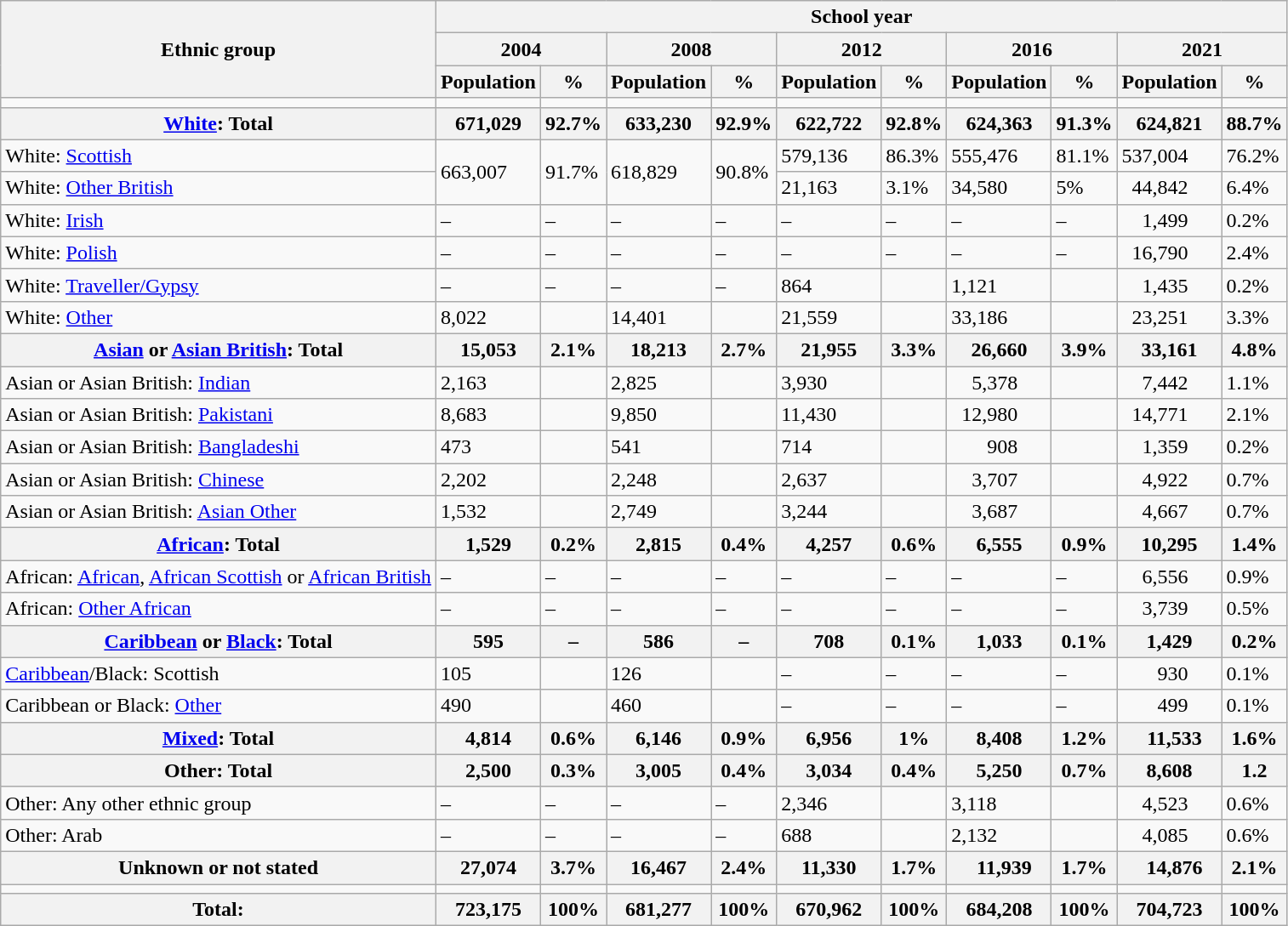<table class="wikitable">
<tr>
<th rowspan="3">Ethnic group</th>
<th colspan="10">School year</th>
</tr>
<tr>
<th colspan="2">2004</th>
<th colspan="2">2008</th>
<th colspan="2">2012</th>
<th colspan="2">2016</th>
<th colspan="2">2021</th>
</tr>
<tr>
<th>Population</th>
<th>%</th>
<th>Population</th>
<th>%</th>
<th>Population</th>
<th>%</th>
<th>Population</th>
<th>%</th>
<th>Population</th>
<th>%</th>
</tr>
<tr>
<td></td>
<td></td>
<td></td>
<td></td>
<td></td>
<td></td>
<td></td>
<td></td>
<td></td>
<td></td>
<td></td>
</tr>
<tr>
<th><a href='#'>White</a>: Total</th>
<th>671,029</th>
<th>92.7%</th>
<th>633,230</th>
<th>92.9%</th>
<th>622,722</th>
<th>92.8%</th>
<th>624,363</th>
<th>91.3%</th>
<th>624,821</th>
<th>88.7%</th>
</tr>
<tr>
<td>White: <a href='#'>Scottish</a></td>
<td rowspan="2">663,007</td>
<td rowspan="2">91.7%</td>
<td rowspan="2">618,829</td>
<td rowspan="2">90.8%</td>
<td>579,136</td>
<td>86.3%</td>
<td>555,476</td>
<td>81.1%</td>
<td>537,004</td>
<td>76.2%</td>
</tr>
<tr>
<td>White: <a href='#'>Other British</a></td>
<td>21,163</td>
<td>3.1%</td>
<td>34,580</td>
<td>5%</td>
<td>  44,842</td>
<td>6.4%</td>
</tr>
<tr>
<td>White: <a href='#'>Irish</a></td>
<td>–</td>
<td>–</td>
<td>–</td>
<td>–</td>
<td>–</td>
<td>–</td>
<td>–</td>
<td>–</td>
<td>    1,499</td>
<td>0.2%</td>
</tr>
<tr>
<td>White: <a href='#'>Polish</a></td>
<td>–</td>
<td>–</td>
<td>–</td>
<td>–</td>
<td>–</td>
<td>–</td>
<td>–</td>
<td>–</td>
<td>  16,790</td>
<td>2.4%</td>
</tr>
<tr>
<td>White: <a href='#'>Traveller/Gypsy</a></td>
<td>–</td>
<td>–</td>
<td>–</td>
<td>–</td>
<td>864</td>
<td></td>
<td>1,121</td>
<td></td>
<td>    1,435</td>
<td>0.2%</td>
</tr>
<tr>
<td>White: <a href='#'>Other</a></td>
<td>8,022</td>
<td></td>
<td>14,401</td>
<td></td>
<td>21,559</td>
<td></td>
<td>33,186</td>
<td></td>
<td>  23,251</td>
<td>3.3%</td>
</tr>
<tr>
<th><a href='#'>Asian</a> or <a href='#'>Asian British</a>: Total</th>
<th>15,053</th>
<th>2.1%</th>
<th>18,213</th>
<th>2.7%</th>
<th>21,955</th>
<th>3.3%</th>
<th>26,660</th>
<th>3.9%</th>
<th>33,161</th>
<th>4.8%</th>
</tr>
<tr>
<td>Asian or Asian British: <a href='#'>Indian</a></td>
<td>2,163</td>
<td></td>
<td>2,825</td>
<td></td>
<td>3,930</td>
<td></td>
<td>    5,378</td>
<td></td>
<td>    7,442</td>
<td>1.1%</td>
</tr>
<tr>
<td>Asian or Asian British: <a href='#'>Pakistani</a></td>
<td>8,683</td>
<td></td>
<td>9,850</td>
<td></td>
<td>11,430</td>
<td></td>
<td>  12,980</td>
<td></td>
<td>  14,771</td>
<td>2.1%</td>
</tr>
<tr>
<td>Asian or Asian British: <a href='#'>Bangladeshi</a></td>
<td>473</td>
<td></td>
<td>541</td>
<td></td>
<td>714</td>
<td></td>
<td>       908</td>
<td></td>
<td>    1,359</td>
<td>0.2%</td>
</tr>
<tr>
<td>Asian or Asian British: <a href='#'>Chinese</a></td>
<td>2,202</td>
<td></td>
<td>2,248</td>
<td></td>
<td>2,637</td>
<td></td>
<td>    3,707</td>
<td></td>
<td>    4,922</td>
<td>0.7%</td>
</tr>
<tr>
<td>Asian or Asian British: <a href='#'>Asian Other</a></td>
<td>1,532</td>
<td></td>
<td>2,749</td>
<td></td>
<td>3,244</td>
<td></td>
<td>    3,687</td>
<td></td>
<td>    4,667</td>
<td>0.7%</td>
</tr>
<tr>
<th><a href='#'>African</a>: Total</th>
<th>1,529</th>
<th>0.2%</th>
<th>2,815</th>
<th>0.4%</th>
<th>4,257</th>
<th>0.6%</th>
<th>6,555</th>
<th>0.9%</th>
<th>10,295</th>
<th>1.4%</th>
</tr>
<tr>
<td>African: <a href='#'>African</a>, <a href='#'>African Scottish</a> or <a href='#'>African British</a></td>
<td>–</td>
<td>–</td>
<td>–</td>
<td>–</td>
<td>–</td>
<td>–</td>
<td>–</td>
<td>–</td>
<td>    6,556</td>
<td>0.9%</td>
</tr>
<tr>
<td>African: <a href='#'>Other African</a></td>
<td>–</td>
<td>–</td>
<td>–</td>
<td>–</td>
<td>–</td>
<td>–</td>
<td>–</td>
<td>–</td>
<td>    3,739</td>
<td>0.5%</td>
</tr>
<tr>
<th><a href='#'>Caribbean</a> or <a href='#'>Black</a>: Total</th>
<th>595</th>
<th>–</th>
<th>586</th>
<th>–</th>
<th>708</th>
<th>0.1%</th>
<th>1,033</th>
<th>0.1%</th>
<th>1,429</th>
<th>0.2%</th>
</tr>
<tr>
<td><a href='#'>Caribbean</a>/Black: Scottish</td>
<td>105</td>
<td></td>
<td>126</td>
<td></td>
<td>–</td>
<td>–</td>
<td>–</td>
<td>–</td>
<td>       930</td>
<td>0.1%</td>
</tr>
<tr>
<td>Caribbean or Black: <a href='#'>Other</a></td>
<td>490</td>
<td></td>
<td>460</td>
<td></td>
<td>–</td>
<td>–</td>
<td>–</td>
<td>–</td>
<td>       499</td>
<td>0.1%</td>
</tr>
<tr>
<th><a href='#'>Mixed</a>: Total</th>
<th>4,814</th>
<th>0.6%</th>
<th>6,146</th>
<th>0.9%</th>
<th>6,956</th>
<th>1%</th>
<th>8,408</th>
<th>1.2%</th>
<th>  11,533</th>
<th>1.6%</th>
</tr>
<tr>
<th>Other: Total</th>
<th>2,500</th>
<th>0.3%</th>
<th>3,005</th>
<th>0.4%</th>
<th>3,034</th>
<th>0.4%</th>
<th>5,250</th>
<th>0.7%</th>
<th>8,608</th>
<th>1.2</th>
</tr>
<tr>
<td>Other: Any other ethnic group</td>
<td>–</td>
<td>–</td>
<td>–</td>
<td>–</td>
<td>2,346</td>
<td></td>
<td>3,118</td>
<td></td>
<td>    4,523</td>
<td>0.6%</td>
</tr>
<tr>
<td>Other: Arab</td>
<td>–</td>
<td>–</td>
<td>–</td>
<td>–</td>
<td>688</td>
<td></td>
<td>2,132</td>
<td></td>
<td>    4,085</td>
<td>0.6%</td>
</tr>
<tr>
<th>Unknown or not stated</th>
<th>27,074</th>
<th>3.7%</th>
<th>16,467</th>
<th>2.4%</th>
<th>11,330</th>
<th>1.7%</th>
<th>  11,939</th>
<th>1.7%</th>
<th>  14,876</th>
<th>2.1%</th>
</tr>
<tr>
<td></td>
<td></td>
<td></td>
<td></td>
<td></td>
<td></td>
<td></td>
<td></td>
<td></td>
<td></td>
<td></td>
</tr>
<tr>
<th>Total:</th>
<th>723,175</th>
<th>100%</th>
<th>681,277</th>
<th>100%</th>
<th>670,962</th>
<th>100%</th>
<th>684,208</th>
<th>100%</th>
<th>704,723</th>
<th>100%</th>
</tr>
</table>
